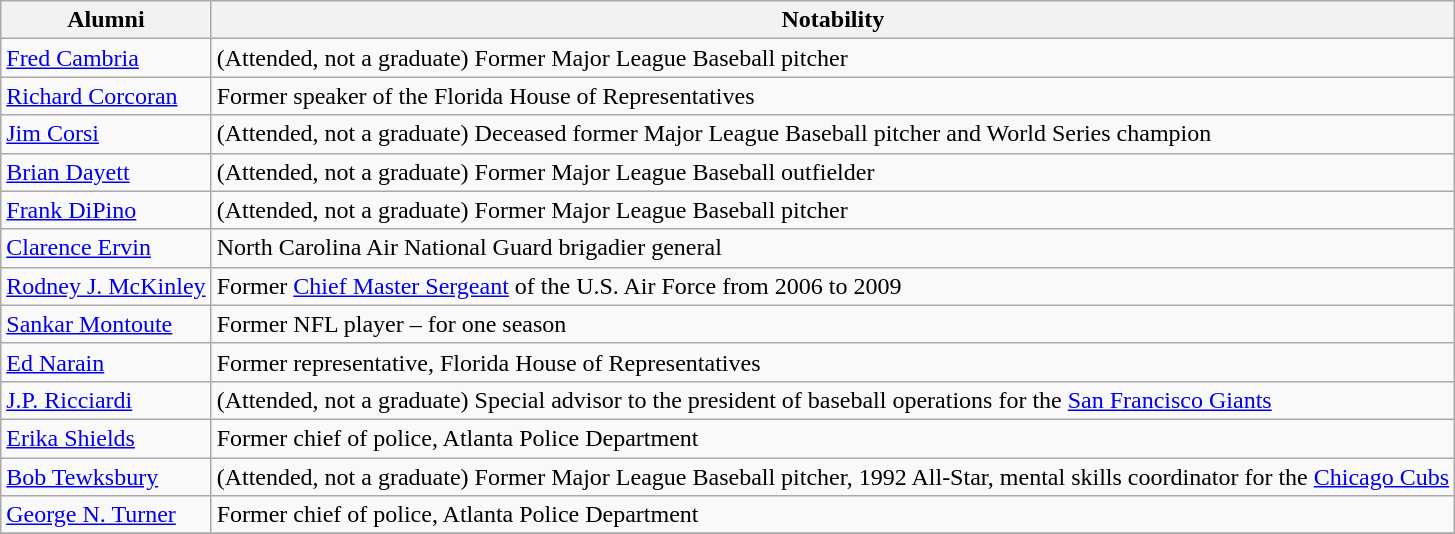<table class="wikitable">
<tr>
<th>Alumni</th>
<th>Notability</th>
</tr>
<tr>
<td><a href='#'>Fred Cambria</a></td>
<td>(Attended, not a graduate) Former Major League Baseball pitcher</td>
</tr>
<tr>
<td><a href='#'>Richard Corcoran</a></td>
<td>Former speaker of the Florida House of Representatives</td>
</tr>
<tr>
<td><a href='#'>Jim Corsi</a></td>
<td>(Attended, not a graduate) Deceased former Major League Baseball pitcher and World Series champion</td>
</tr>
<tr>
<td><a href='#'>Brian Dayett</a></td>
<td>(Attended, not a graduate) Former Major League Baseball outfielder</td>
</tr>
<tr>
<td><a href='#'>Frank DiPino</a></td>
<td>(Attended, not a graduate) Former Major League Baseball pitcher</td>
</tr>
<tr>
<td><a href='#'>Clarence Ervin</a></td>
<td>North Carolina Air National Guard brigadier general</td>
</tr>
<tr>
<td><a href='#'>Rodney J. McKinley</a></td>
<td>Former <a href='#'>Chief Master Sergeant</a> of the U.S. Air Force from 2006 to 2009</td>
</tr>
<tr>
<td><a href='#'>Sankar Montoute</a></td>
<td>Former NFL player – for one season</td>
</tr>
<tr>
<td><a href='#'>Ed Narain</a></td>
<td>Former representative, Florida House of Representatives</td>
</tr>
<tr>
<td><a href='#'>J.P. Ricciardi</a></td>
<td>(Attended, not a graduate) Special advisor to the president of baseball operations for the <a href='#'>San Francisco Giants</a></td>
</tr>
<tr>
<td><a href='#'>Erika Shields</a></td>
<td>Former chief of police, Atlanta Police Department</td>
</tr>
<tr>
<td><a href='#'>Bob Tewksbury</a></td>
<td>(Attended, not a graduate) Former Major League Baseball pitcher, 1992 All-Star, mental skills coordinator for the <a href='#'>Chicago Cubs</a></td>
</tr>
<tr>
<td><a href='#'>George N. Turner</a></td>
<td>Former chief of police, Atlanta Police Department</td>
</tr>
<tr>
</tr>
</table>
